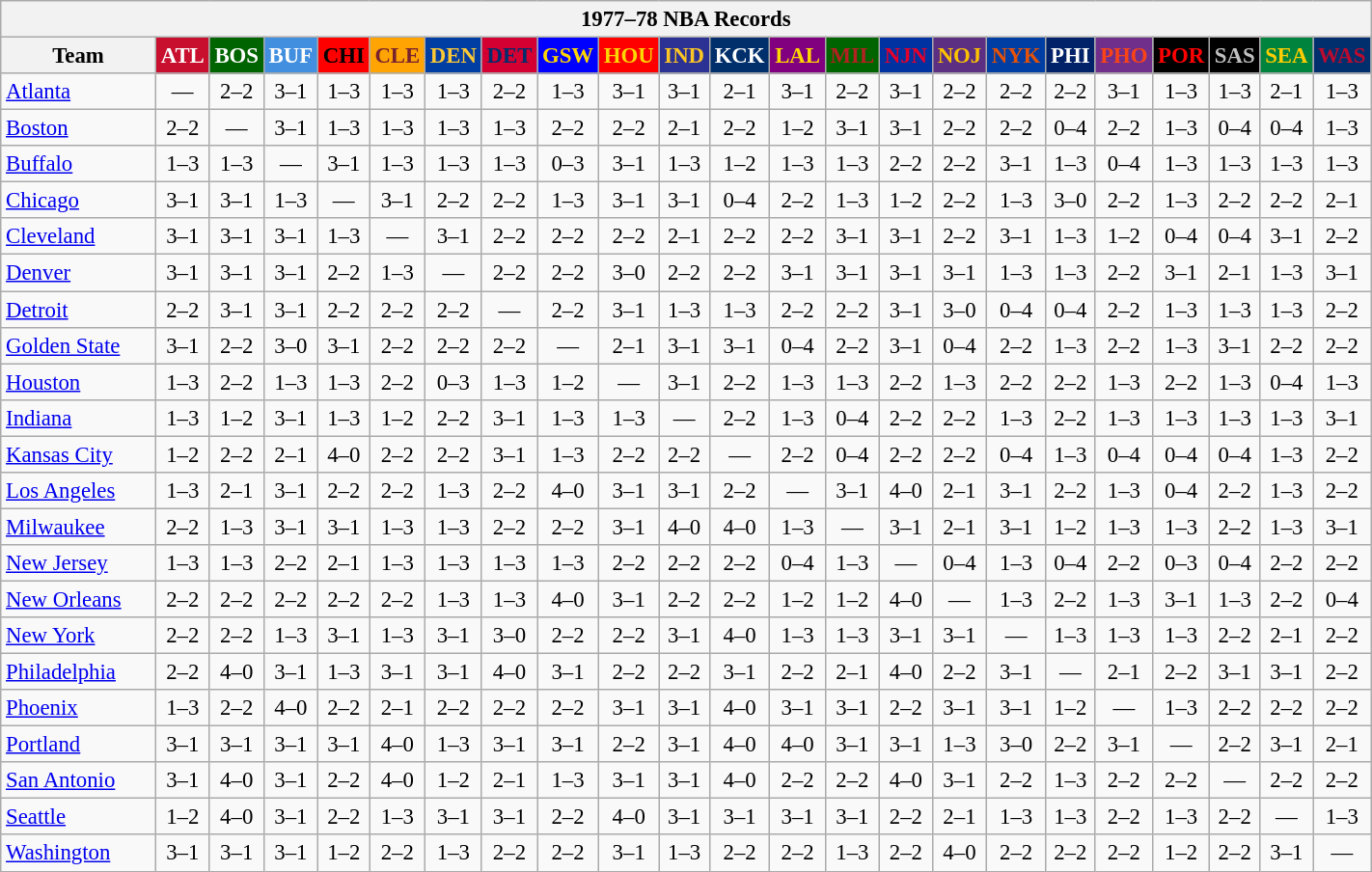<table class="wikitable" style="font-size:95%; text-align:center;">
<tr>
<th colspan=23>1977–78 NBA Records</th>
</tr>
<tr>
<th width=100>Team</th>
<th style="background:#C90F2E;color:#FFFFFF;width=35">ATL</th>
<th style="background:#006400;color:#FFFFFF;width=35">BOS</th>
<th style="background:#428FDF;color:#FFFFFF;width=35">BUF</th>
<th style="background:#FF0000;color:#000000;width=35">CHI</th>
<th style="background:#FFA402;color:#77222F;width=35">CLE</th>
<th style="background:#003EA4;color:#FDC835;width=35">DEN</th>
<th style="background:#D40032;color:#012D6C;width=35">DET</th>
<th style="background:#0000FF;color:#FFD700;width=35">GSW</th>
<th style="background:#FF0000;color:#FFD700;width=35">HOU</th>
<th style="background:#2C3294;color:#FCC624;width=35">IND</th>
<th style="background:#012F6B;color:#FFFFFF;width=35">KCK</th>
<th style="background:#800080;color:#FFD700;width=35">LAL</th>
<th style="background:#006400;color:#B22222;width=35">MIL</th>
<th style="background:#0032A1;color:#E5002B;width=35">NJN</th>
<th style="background:#5C2F83;color:#FCC200;width=35">NOJ</th>
<th style="background:#003EA4;color:#E35208;width=35">NYK</th>
<th style="background:#012268;color:#FFFFFF;width=35">PHI</th>
<th style="background:#702F8B;color:#FA4417;width=35">PHO</th>
<th style="background:#000000;color:#FF0000;width=35">POR</th>
<th style="background:#000000;color:#C0C0C0;width=35">SAS</th>
<th style="background:#00843D;color:#FFCD01;width=35">SEA</th>
<th style="background:#012F6D;color:#BA0C2F;width=35">WAS</th>
</tr>
<tr>
<td style="text-align:left;"><a href='#'>Atlanta</a></td>
<td>—</td>
<td>2–2</td>
<td>3–1</td>
<td>1–3</td>
<td>1–3</td>
<td>1–3</td>
<td>2–2</td>
<td>1–3</td>
<td>3–1</td>
<td>3–1</td>
<td>2–1</td>
<td>3–1</td>
<td>2–2</td>
<td>3–1</td>
<td>2–2</td>
<td>2–2</td>
<td>2–2</td>
<td>3–1</td>
<td>1–3</td>
<td>1–3</td>
<td>2–1</td>
<td>1–3</td>
</tr>
<tr>
<td style="text-align:left;"><a href='#'>Boston</a></td>
<td>2–2</td>
<td>—</td>
<td>3–1</td>
<td>1–3</td>
<td>1–3</td>
<td>1–3</td>
<td>1–3</td>
<td>2–2</td>
<td>2–2</td>
<td>2–1</td>
<td>2–2</td>
<td>1–2</td>
<td>3–1</td>
<td>3–1</td>
<td>2–2</td>
<td>2–2</td>
<td>0–4</td>
<td>2–2</td>
<td>1–3</td>
<td>0–4</td>
<td>0–4</td>
<td>1–3</td>
</tr>
<tr>
<td style="text-align:left;"><a href='#'>Buffalo</a></td>
<td>1–3</td>
<td>1–3</td>
<td>—</td>
<td>3–1</td>
<td>1–3</td>
<td>1–3</td>
<td>1–3</td>
<td>0–3</td>
<td>3–1</td>
<td>1–3</td>
<td>1–2</td>
<td>1–3</td>
<td>1–3</td>
<td>2–2</td>
<td>2–2</td>
<td>3–1</td>
<td>1–3</td>
<td>0–4</td>
<td>1–3</td>
<td>1–3</td>
<td>1–3</td>
<td>1–3</td>
</tr>
<tr>
<td style="text-align:left;"><a href='#'>Chicago</a></td>
<td>3–1</td>
<td>3–1</td>
<td>1–3</td>
<td>—</td>
<td>3–1</td>
<td>2–2</td>
<td>2–2</td>
<td>1–3</td>
<td>3–1</td>
<td>3–1</td>
<td>0–4</td>
<td>2–2</td>
<td>1–3</td>
<td>1–2</td>
<td>2–2</td>
<td>1–3</td>
<td>3–0</td>
<td>2–2</td>
<td>1–3</td>
<td>2–2</td>
<td>2–2</td>
<td>2–1</td>
</tr>
<tr>
<td style="text-align:left;"><a href='#'>Cleveland</a></td>
<td>3–1</td>
<td>3–1</td>
<td>3–1</td>
<td>1–3</td>
<td>—</td>
<td>3–1</td>
<td>2–2</td>
<td>2–2</td>
<td>2–2</td>
<td>2–1</td>
<td>2–2</td>
<td>2–2</td>
<td>3–1</td>
<td>3–1</td>
<td>2–2</td>
<td>3–1</td>
<td>1–3</td>
<td>1–2</td>
<td>0–4</td>
<td>0–4</td>
<td>3–1</td>
<td>2–2</td>
</tr>
<tr>
<td style="text-align:left;"><a href='#'>Denver</a></td>
<td>3–1</td>
<td>3–1</td>
<td>3–1</td>
<td>2–2</td>
<td>1–3</td>
<td>—</td>
<td>2–2</td>
<td>2–2</td>
<td>3–0</td>
<td>2–2</td>
<td>2–2</td>
<td>3–1</td>
<td>3–1</td>
<td>3–1</td>
<td>3–1</td>
<td>1–3</td>
<td>1–3</td>
<td>2–2</td>
<td>3–1</td>
<td>2–1</td>
<td>1–3</td>
<td>3–1</td>
</tr>
<tr>
<td style="text-align:left;"><a href='#'>Detroit</a></td>
<td>2–2</td>
<td>3–1</td>
<td>3–1</td>
<td>2–2</td>
<td>2–2</td>
<td>2–2</td>
<td>—</td>
<td>2–2</td>
<td>3–1</td>
<td>1–3</td>
<td>1–3</td>
<td>2–2</td>
<td>2–2</td>
<td>3–1</td>
<td>3–0</td>
<td>0–4</td>
<td>0–4</td>
<td>2–2</td>
<td>1–3</td>
<td>1–3</td>
<td>1–3</td>
<td>2–2</td>
</tr>
<tr>
<td style="text-align:left;"><a href='#'>Golden State</a></td>
<td>3–1</td>
<td>2–2</td>
<td>3–0</td>
<td>3–1</td>
<td>2–2</td>
<td>2–2</td>
<td>2–2</td>
<td>—</td>
<td>2–1</td>
<td>3–1</td>
<td>3–1</td>
<td>0–4</td>
<td>2–2</td>
<td>3–1</td>
<td>0–4</td>
<td>2–2</td>
<td>1–3</td>
<td>2–2</td>
<td>1–3</td>
<td>3–1</td>
<td>2–2</td>
<td>2–2</td>
</tr>
<tr>
<td style="text-align:left;"><a href='#'>Houston</a></td>
<td>1–3</td>
<td>2–2</td>
<td>1–3</td>
<td>1–3</td>
<td>2–2</td>
<td>0–3</td>
<td>1–3</td>
<td>1–2</td>
<td>—</td>
<td>3–1</td>
<td>2–2</td>
<td>1–3</td>
<td>1–3</td>
<td>2–2</td>
<td>1–3</td>
<td>2–2</td>
<td>2–2</td>
<td>1–3</td>
<td>2–2</td>
<td>1–3</td>
<td>0–4</td>
<td>1–3</td>
</tr>
<tr>
<td style="text-align:left;"><a href='#'>Indiana</a></td>
<td>1–3</td>
<td>1–2</td>
<td>3–1</td>
<td>1–3</td>
<td>1–2</td>
<td>2–2</td>
<td>3–1</td>
<td>1–3</td>
<td>1–3</td>
<td>—</td>
<td>2–2</td>
<td>1–3</td>
<td>0–4</td>
<td>2–2</td>
<td>2–2</td>
<td>1–3</td>
<td>2–2</td>
<td>1–3</td>
<td>1–3</td>
<td>1–3</td>
<td>1–3</td>
<td>3–1</td>
</tr>
<tr>
<td style="text-align:left;"><a href='#'>Kansas City</a></td>
<td>1–2</td>
<td>2–2</td>
<td>2–1</td>
<td>4–0</td>
<td>2–2</td>
<td>2–2</td>
<td>3–1</td>
<td>1–3</td>
<td>2–2</td>
<td>2–2</td>
<td>—</td>
<td>2–2</td>
<td>0–4</td>
<td>2–2</td>
<td>2–2</td>
<td>0–4</td>
<td>1–3</td>
<td>0–4</td>
<td>0–4</td>
<td>0–4</td>
<td>1–3</td>
<td>2–2</td>
</tr>
<tr>
<td style="text-align:left;"><a href='#'>Los Angeles</a></td>
<td>1–3</td>
<td>2–1</td>
<td>3–1</td>
<td>2–2</td>
<td>2–2</td>
<td>1–3</td>
<td>2–2</td>
<td>4–0</td>
<td>3–1</td>
<td>3–1</td>
<td>2–2</td>
<td>—</td>
<td>3–1</td>
<td>4–0</td>
<td>2–1</td>
<td>3–1</td>
<td>2–2</td>
<td>1–3</td>
<td>0–4</td>
<td>2–2</td>
<td>1–3</td>
<td>2–2</td>
</tr>
<tr>
<td style="text-align:left;"><a href='#'>Milwaukee</a></td>
<td>2–2</td>
<td>1–3</td>
<td>3–1</td>
<td>3–1</td>
<td>1–3</td>
<td>1–3</td>
<td>2–2</td>
<td>2–2</td>
<td>3–1</td>
<td>4–0</td>
<td>4–0</td>
<td>1–3</td>
<td>—</td>
<td>3–1</td>
<td>2–1</td>
<td>3–1</td>
<td>1–2</td>
<td>1–3</td>
<td>1–3</td>
<td>2–2</td>
<td>1–3</td>
<td>3–1</td>
</tr>
<tr>
<td style="text-align:left;"><a href='#'>New Jersey</a></td>
<td>1–3</td>
<td>1–3</td>
<td>2–2</td>
<td>2–1</td>
<td>1–3</td>
<td>1–3</td>
<td>1–3</td>
<td>1–3</td>
<td>2–2</td>
<td>2–2</td>
<td>2–2</td>
<td>0–4</td>
<td>1–3</td>
<td>—</td>
<td>0–4</td>
<td>1–3</td>
<td>0–4</td>
<td>2–2</td>
<td>0–3</td>
<td>0–4</td>
<td>2–2</td>
<td>2–2</td>
</tr>
<tr>
<td style="text-align:left;"><a href='#'>New Orleans</a></td>
<td>2–2</td>
<td>2–2</td>
<td>2–2</td>
<td>2–2</td>
<td>2–2</td>
<td>1–3</td>
<td>1–3</td>
<td>4–0</td>
<td>3–1</td>
<td>2–2</td>
<td>2–2</td>
<td>1–2</td>
<td>1–2</td>
<td>4–0</td>
<td>—</td>
<td>1–3</td>
<td>2–2</td>
<td>1–3</td>
<td>3–1</td>
<td>1–3</td>
<td>2–2</td>
<td>0–4</td>
</tr>
<tr>
<td style="text-align:left;"><a href='#'>New York</a></td>
<td>2–2</td>
<td>2–2</td>
<td>1–3</td>
<td>3–1</td>
<td>1–3</td>
<td>3–1</td>
<td>3–0</td>
<td>2–2</td>
<td>2–2</td>
<td>3–1</td>
<td>4–0</td>
<td>1–3</td>
<td>1–3</td>
<td>3–1</td>
<td>3–1</td>
<td>—</td>
<td>1–3</td>
<td>1–3</td>
<td>1–3</td>
<td>2–2</td>
<td>2–1</td>
<td>2–2</td>
</tr>
<tr>
<td style="text-align:left;"><a href='#'>Philadelphia</a></td>
<td>2–2</td>
<td>4–0</td>
<td>3–1</td>
<td>1–3</td>
<td>3–1</td>
<td>3–1</td>
<td>4–0</td>
<td>3–1</td>
<td>2–2</td>
<td>2–2</td>
<td>3–1</td>
<td>2–2</td>
<td>2–1</td>
<td>4–0</td>
<td>2–2</td>
<td>3–1</td>
<td>—</td>
<td>2–1</td>
<td>2–2</td>
<td>3–1</td>
<td>3–1</td>
<td>2–2</td>
</tr>
<tr>
<td style="text-align:left;"><a href='#'>Phoenix</a></td>
<td>1–3</td>
<td>2–2</td>
<td>4–0</td>
<td>2–2</td>
<td>2–1</td>
<td>2–2</td>
<td>2–2</td>
<td>2–2</td>
<td>3–1</td>
<td>3–1</td>
<td>4–0</td>
<td>3–1</td>
<td>3–1</td>
<td>2–2</td>
<td>3–1</td>
<td>3–1</td>
<td>1–2</td>
<td>—</td>
<td>1–3</td>
<td>2–2</td>
<td>2–2</td>
<td>2–2</td>
</tr>
<tr>
<td style="text-align:left;"><a href='#'>Portland</a></td>
<td>3–1</td>
<td>3–1</td>
<td>3–1</td>
<td>3–1</td>
<td>4–0</td>
<td>1–3</td>
<td>3–1</td>
<td>3–1</td>
<td>2–2</td>
<td>3–1</td>
<td>4–0</td>
<td>4–0</td>
<td>3–1</td>
<td>3–1</td>
<td>1–3</td>
<td>3–0</td>
<td>2–2</td>
<td>3–1</td>
<td>—</td>
<td>2–2</td>
<td>3–1</td>
<td>2–1</td>
</tr>
<tr>
<td style="text-align:left;"><a href='#'>San Antonio</a></td>
<td>3–1</td>
<td>4–0</td>
<td>3–1</td>
<td>2–2</td>
<td>4–0</td>
<td>1–2</td>
<td>2–1</td>
<td>1–3</td>
<td>3–1</td>
<td>3–1</td>
<td>4–0</td>
<td>2–2</td>
<td>2–2</td>
<td>4–0</td>
<td>3–1</td>
<td>2–2</td>
<td>1–3</td>
<td>2–2</td>
<td>2–2</td>
<td>—</td>
<td>2–2</td>
<td>2–2</td>
</tr>
<tr>
<td style="text-align:left;"><a href='#'>Seattle</a></td>
<td>1–2</td>
<td>4–0</td>
<td>3–1</td>
<td>2–2</td>
<td>1–3</td>
<td>3–1</td>
<td>3–1</td>
<td>2–2</td>
<td>4–0</td>
<td>3–1</td>
<td>3–1</td>
<td>3–1</td>
<td>3–1</td>
<td>2–2</td>
<td>2–1</td>
<td>1–3</td>
<td>1–3</td>
<td>2–2</td>
<td>1–3</td>
<td>2–2</td>
<td>—</td>
<td>1–3</td>
</tr>
<tr>
<td style="text-align:left;"><a href='#'>Washington</a></td>
<td>3–1</td>
<td>3–1</td>
<td>3–1</td>
<td>1–2</td>
<td>2–2</td>
<td>1–3</td>
<td>2–2</td>
<td>2–2</td>
<td>3–1</td>
<td>1–3</td>
<td>2–2</td>
<td>2–2</td>
<td>1–3</td>
<td>2–2</td>
<td>4–0</td>
<td>2–2</td>
<td>2–2</td>
<td>2–2</td>
<td>1–2</td>
<td>2–2</td>
<td>3–1</td>
<td>—</td>
</tr>
</table>
